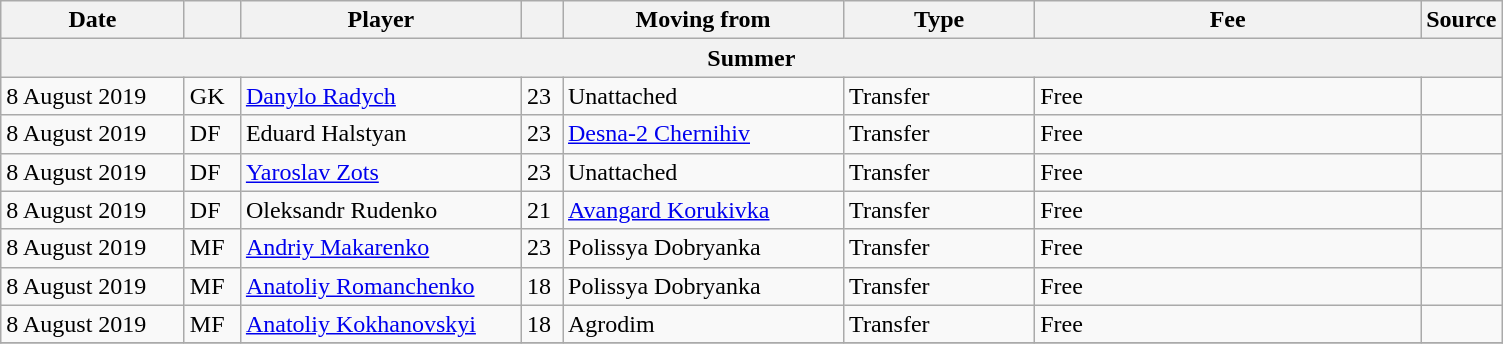<table class="wikitable sortable">
<tr>
<th style="width:115px;">Date</th>
<th style="width:30px;"></th>
<th style="width:180px;">Player</th>
<th style="width:20px;"></th>
<th style="width:180px;">Moving from</th>
<th style="width:120px;" class="unsortable">Type</th>
<th style="width:250px;" class="unsortable">Fee</th>
<th style="width:20px;">Source</th>
</tr>
<tr>
<th colspan="8">Summer</th>
</tr>
<tr>
<td>8 August 2019</td>
<td>GK</td>
<td>  <a href='#'>Danylo Radych</a></td>
<td>23</td>
<td>Unattached</td>
<td>Transfer</td>
<td>Free</td>
<td></td>
</tr>
<tr>
<td>8 August 2019</td>
<td>DF</td>
<td>  Eduard Halstyan</td>
<td>23</td>
<td> <a href='#'>Desna-2 Chernihiv</a></td>
<td>Transfer</td>
<td>Free</td>
<td></td>
</tr>
<tr>
<td>8 August 2019</td>
<td>DF</td>
<td>  <a href='#'>Yaroslav Zots</a></td>
<td>23</td>
<td>Unattached</td>
<td>Transfer</td>
<td>Free</td>
<td></td>
</tr>
<tr>
<td>8 August 2019</td>
<td>DF</td>
<td>  Oleksandr Rudenko</td>
<td>21</td>
<td>  <a href='#'>Avangard Korukivka</a></td>
<td>Transfer</td>
<td>Free</td>
<td></td>
</tr>
<tr>
<td>8 August 2019</td>
<td>MF</td>
<td>  <a href='#'>Andriy Makarenko</a></td>
<td>23</td>
<td>  Polissya Dobryanka</td>
<td>Transfer</td>
<td>Free</td>
<td></td>
</tr>
<tr>
<td>8 August 2019</td>
<td>MF</td>
<td>  <a href='#'>Anatoliy Romanchenko</a></td>
<td>18</td>
<td>  Polissya Dobryanka</td>
<td>Transfer</td>
<td>Free</td>
<td></td>
</tr>
<tr>
<td>8 August 2019</td>
<td>MF</td>
<td>  <a href='#'>Anatoliy Kokhanovskyi</a></td>
<td>18</td>
<td>  Agrodim</td>
<td>Transfer</td>
<td>Free</td>
<td></td>
</tr>
<tr>
</tr>
</table>
